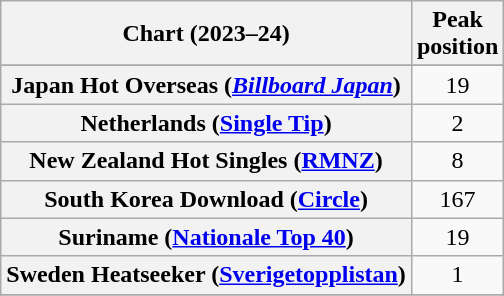<table class="wikitable sortable plainrowheaders" style="text-align:center">
<tr>
<th scope="col">Chart (2023–24)</th>
<th scope="col">Peak<br>position</th>
</tr>
<tr>
</tr>
<tr>
</tr>
<tr>
</tr>
<tr>
</tr>
<tr>
</tr>
<tr>
</tr>
<tr>
</tr>
<tr>
</tr>
<tr>
</tr>
<tr>
<th scope="row">Japan Hot Overseas (<em><a href='#'>Billboard Japan</a></em>)</th>
<td>19</td>
</tr>
<tr>
<th scope="row">Netherlands (<a href='#'>Single Tip</a>)</th>
<td>2</td>
</tr>
<tr>
<th scope="row">New Zealand Hot Singles (<a href='#'>RMNZ</a>)</th>
<td>8</td>
</tr>
<tr>
<th scope="row">South Korea Download (<a href='#'>Circle</a>)</th>
<td>167</td>
</tr>
<tr>
<th scope="row">Suriname (<a href='#'>Nationale Top 40</a>)</th>
<td>19</td>
</tr>
<tr>
<th scope="row">Sweden Heatseeker (<a href='#'>Sverigetopplistan</a>)</th>
<td>1</td>
</tr>
<tr>
</tr>
<tr>
</tr>
<tr>
</tr>
<tr>
</tr>
<tr>
</tr>
</table>
